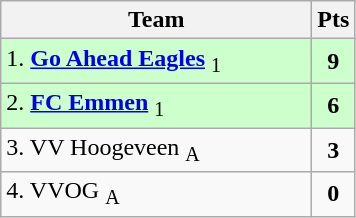<table class="wikitable" style="text-align:center; float:left; margin-right:1em">
<tr>
<th style="width:200px">Team</th>
<th width=20>Pts</th>
</tr>
<tr bgcolor=ccffcc>
<td align=left>1. <strong><a href='#'>Go Ahead Eagles</a></strong> <sub>1</sub></td>
<td><strong>9</strong></td>
</tr>
<tr bgcolor=ccffcc>
<td align=left>2. <strong><a href='#'>FC Emmen</a></strong> <sub>1</sub></td>
<td><strong>6</strong></td>
</tr>
<tr>
<td align=left>3. VV Hoogeveen <sub>A</sub></td>
<td><strong>3</strong></td>
</tr>
<tr>
<td align=left>4. VVOG <sub>A</sub></td>
<td><strong>0</strong></td>
</tr>
</table>
